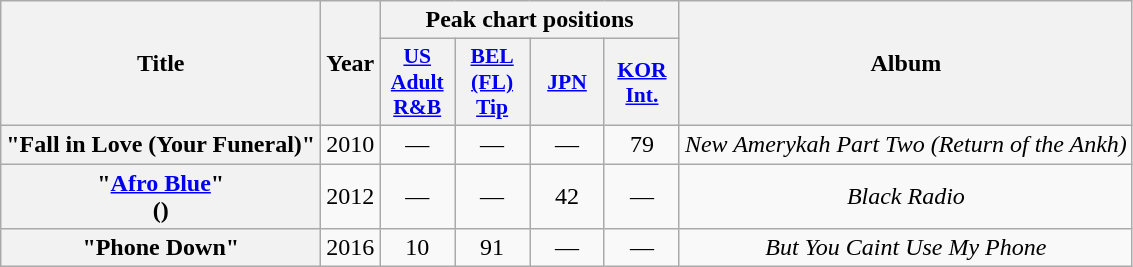<table class="wikitable plainrowheaders" style="text-align:center;">
<tr>
<th scope="col" rowspan="2">Title</th>
<th scope="col" rowspan="2">Year</th>
<th scope="col" colspan="4">Peak chart positions</th>
<th scope="col" rowspan="2">Album</th>
</tr>
<tr>
<th scope="col" style="width:3em;font-size:90%;"><a href='#'>US<br>Adult<br>R&B</a><br></th>
<th scope="col" style="width:3em;font-size:90%;"><a href='#'>BEL<br>(FL)<br>Tip</a><br></th>
<th scope="col" style="width:3em;font-size:90%;"><a href='#'>JPN</a><br></th>
<th scope="col" style="width:3em;font-size:90%;"><a href='#'>KOR Int.</a><br></th>
</tr>
<tr>
<th scope="row">"Fall in Love (Your Funeral)"</th>
<td>2010</td>
<td>—</td>
<td>—</td>
<td>—</td>
<td>79</td>
<td><em>New Amerykah Part Two (Return of the Ankh)</em></td>
</tr>
<tr>
<th scope="row">"<a href='#'>Afro Blue</a>"<br>()</th>
<td>2012</td>
<td>—</td>
<td>—</td>
<td>42</td>
<td>—</td>
<td><em>Black Radio</em></td>
</tr>
<tr>
<th scope="row">"Phone Down"</th>
<td>2016</td>
<td>10</td>
<td>91</td>
<td>—</td>
<td>—</td>
<td><em>But You Caint Use My Phone</em></td>
</tr>
</table>
